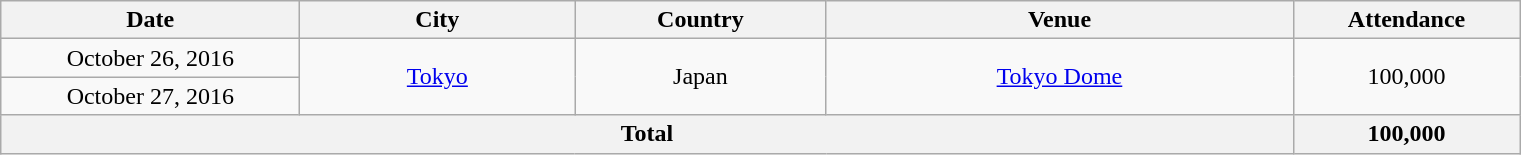<table class="wikitable" style="text-align:center;">
<tr>
<th scope="col" style="width:12em;">Date</th>
<th scope="col" style="width:11em;">City</th>
<th scope="col" style="width:10em;">Country</th>
<th scope="col" style="width:19em;">Venue</th>
<th scope="col" style="width:9em;">Attendance</th>
</tr>
<tr>
<td>October 26, 2016</td>
<td rowspan="2"><a href='#'>Tokyo</a></td>
<td rowspan="2">Japan</td>
<td rowspan="2"><a href='#'>Tokyo Dome</a></td>
<td rowspan="2">100,000</td>
</tr>
<tr>
<td>October 27, 2016</td>
</tr>
<tr>
<th colspan="4">Total</th>
<th>100,000</th>
</tr>
</table>
